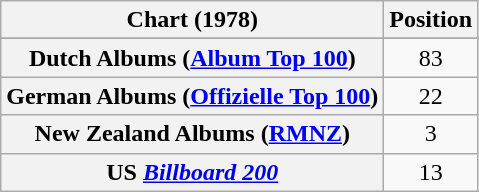<table class="wikitable plainrowheaders" style="text-align:center">
<tr>
<th scope="col">Chart (1978)</th>
<th scope="col">Position</th>
</tr>
<tr>
</tr>
<tr>
<th scope="row">Dutch Albums (<a href='#'>Album Top 100</a>)</th>
<td>83</td>
</tr>
<tr>
<th scope="row">German Albums (<a href='#'>Offizielle Top 100</a>)</th>
<td>22</td>
</tr>
<tr>
<th scope="row">New Zealand Albums (<a href='#'>RMNZ</a>)</th>
<td>3</td>
</tr>
<tr>
<th scope="row">US <em><a href='#'>Billboard 200</a></em></th>
<td>13</td>
</tr>
</table>
